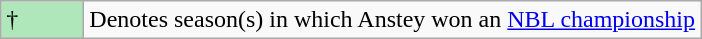<table class="wikitable">
<tr>
<td style="background:#afe6ba; width:3em;">†</td>
<td>Denotes season(s) in which Anstey won an <a href='#'>NBL championship</a></td>
</tr>
</table>
